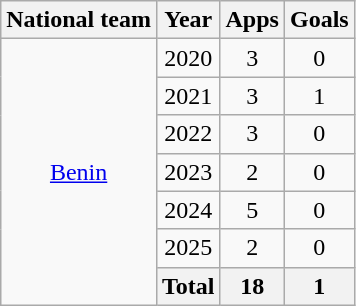<table class="wikitable" style="text-align:center">
<tr>
<th>National team</th>
<th>Year</th>
<th>Apps</th>
<th>Goals</th>
</tr>
<tr>
<td rowspan="7"><a href='#'>Benin</a></td>
<td>2020</td>
<td>3</td>
<td>0</td>
</tr>
<tr>
<td>2021</td>
<td>3</td>
<td>1</td>
</tr>
<tr>
<td>2022</td>
<td>3</td>
<td>0</td>
</tr>
<tr>
<td>2023</td>
<td>2</td>
<td>0</td>
</tr>
<tr>
<td>2024</td>
<td>5</td>
<td>0</td>
</tr>
<tr>
<td>2025</td>
<td>2</td>
<td>0</td>
</tr>
<tr>
<th>Total</th>
<th>18</th>
<th>1</th>
</tr>
</table>
